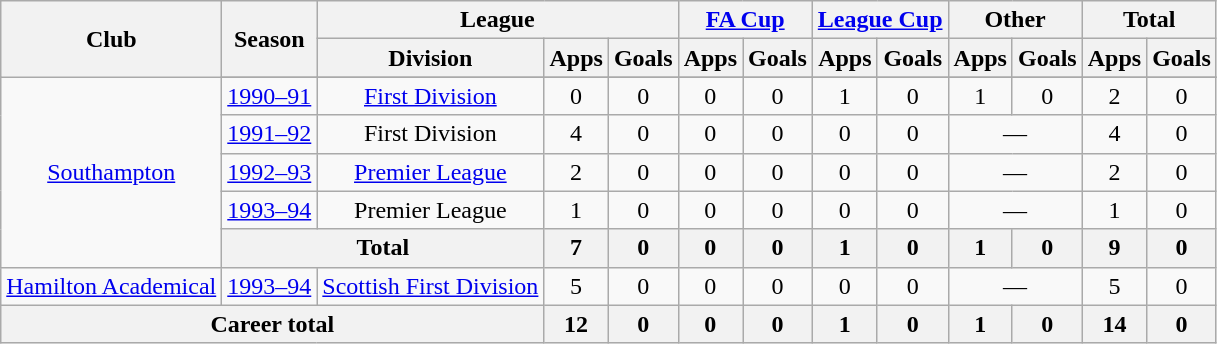<table class=wikitable style=text-align:center>
<tr>
<th rowspan=2>Club</th>
<th rowspan=2>Season</th>
<th colspan=3>League</th>
<th colspan=2><a href='#'>FA Cup</a></th>
<th colspan=2><a href='#'>League Cup</a></th>
<th colspan=2>Other</th>
<th colspan=2>Total</th>
</tr>
<tr>
<th>Division</th>
<th>Apps</th>
<th>Goals</th>
<th>Apps</th>
<th>Goals</th>
<th>Apps</th>
<th>Goals</th>
<th>Apps</th>
<th>Goals</th>
<th>Apps</th>
<th>Goals</th>
</tr>
<tr>
<td rowspan=6><a href='#'>Southampton</a></td>
</tr>
<tr>
<td><a href='#'>1990–91</a></td>
<td><a href='#'>First Division</a></td>
<td>0</td>
<td>0</td>
<td>0</td>
<td>0</td>
<td>1</td>
<td>0</td>
<td>1</td>
<td>0</td>
<td>2</td>
<td>0</td>
</tr>
<tr>
<td><a href='#'>1991–92</a></td>
<td>First Division</td>
<td>4</td>
<td>0</td>
<td>0</td>
<td>0</td>
<td>0</td>
<td>0</td>
<td colspan=2>—</td>
<td>4</td>
<td>0</td>
</tr>
<tr>
<td><a href='#'>1992–93</a></td>
<td><a href='#'>Premier League</a></td>
<td>2</td>
<td>0</td>
<td>0</td>
<td>0</td>
<td>0</td>
<td>0</td>
<td colspan=2>—</td>
<td>2</td>
<td>0</td>
</tr>
<tr>
<td><a href='#'>1993–94</a></td>
<td>Premier League</td>
<td>1</td>
<td>0</td>
<td>0</td>
<td>0</td>
<td>0</td>
<td>0</td>
<td colspan=2>—</td>
<td>1</td>
<td>0</td>
</tr>
<tr>
<th colspan=2>Total</th>
<th>7</th>
<th>0</th>
<th>0</th>
<th>0</th>
<th>1</th>
<th>0</th>
<th>1</th>
<th>0</th>
<th>9</th>
<th>0</th>
</tr>
<tr>
<td><a href='#'>Hamilton Academical</a></td>
<td><a href='#'>1993–94</a></td>
<td><a href='#'>Scottish First Division</a></td>
<td>5</td>
<td>0</td>
<td>0</td>
<td>0</td>
<td>0</td>
<td>0</td>
<td colspan=2>—</td>
<td>5</td>
<td>0</td>
</tr>
<tr>
<th colspan=3>Career total</th>
<th>12</th>
<th>0</th>
<th>0</th>
<th>0</th>
<th>1</th>
<th>0</th>
<th>1</th>
<th>0</th>
<th>14</th>
<th>0</th>
</tr>
</table>
